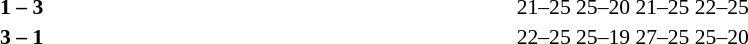<table width=100% cellspacing=1>
<tr>
<th width=20%></th>
<th width=12%></th>
<th width=20%></th>
<th width=33%></th>
<td></td>
</tr>
<tr style=font-size:90%>
<td align=right></td>
<td align=center><strong>1 – 3</strong></td>
<td><strong></strong></td>
<td>21–25 25–20 21–25 22–25</td>
<td></td>
</tr>
<tr style=font-size:90%>
<td align=right><strong></strong></td>
<td align=center><strong>3 – 1</strong></td>
<td></td>
<td>22–25 25–19 27–25 25–20</td>
</tr>
</table>
